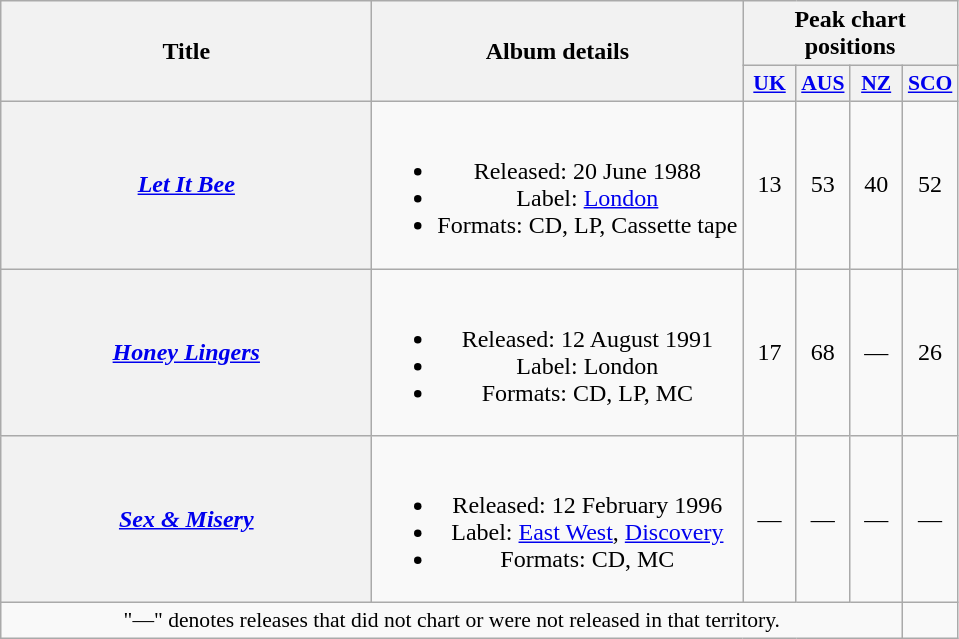<table class="wikitable plainrowheaders" style="text-align:center;">
<tr>
<th rowspan="2" scope="col" style="width:15em;">Title</th>
<th rowspan="2" scope="col" style="width:15em;">Album details</th>
<th colspan="4">Peak chart positions</th>
</tr>
<tr>
<th scope="col" style="width:2em;font-size:90%;"><a href='#'>UK</a><br></th>
<th scope="col" style="width:2em;font-size:90%;"><a href='#'>AUS</a><br></th>
<th scope="col" style="width:2em;font-size:90%;"><a href='#'>NZ</a><br></th>
<th scope="col" style="width:2em;font-size:90%;"><a href='#'>SCO</a><br></th>
</tr>
<tr>
<th scope="row"><em><a href='#'>Let It Bee</a></em></th>
<td><br><ul><li>Released: 20 June 1988</li><li>Label: <a href='#'>London</a></li><li>Formats: CD, LP, Cassette tape</li></ul></td>
<td>13</td>
<td>53</td>
<td>40</td>
<td>52</td>
</tr>
<tr>
<th scope="row"><em><a href='#'>Honey Lingers</a></em></th>
<td><br><ul><li>Released: 12 August 1991</li><li>Label: London</li><li>Formats: CD, LP, MC</li></ul></td>
<td>17</td>
<td>68</td>
<td>—</td>
<td>26</td>
</tr>
<tr>
<th scope="row"><em><a href='#'>Sex & Misery</a></em></th>
<td><br><ul><li>Released: 12 February 1996</li><li>Label: <a href='#'>East West</a>, <a href='#'>Discovery</a></li><li>Formats: CD, MC</li></ul></td>
<td>—</td>
<td>—</td>
<td>—</td>
<td>—</td>
</tr>
<tr>
<td colspan="5" style="font-size:90%">"—" denotes releases that did not chart or were not released in that territory.</td>
</tr>
</table>
